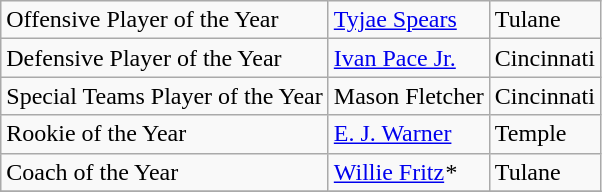<table class="wikitable">
<tr>
<td>Offensive Player of the Year</td>
<td><a href='#'>Tyjae Spears</a></td>
<td>Tulane</td>
</tr>
<tr>
<td>Defensive Player of the Year</td>
<td><a href='#'>Ivan Pace Jr.</a></td>
<td>Cincinnati</td>
</tr>
<tr>
<td>Special Teams Player of the Year</td>
<td>Mason Fletcher</td>
<td>Cincinnati</td>
</tr>
<tr>
<td>Rookie of the Year</td>
<td><a href='#'>E. J. Warner</a></td>
<td>Temple</td>
</tr>
<tr>
<td>Coach of the Year</td>
<td><a href='#'>Willie Fritz</a><em>*</em></td>
<td>Tulane</td>
</tr>
<tr>
</tr>
</table>
